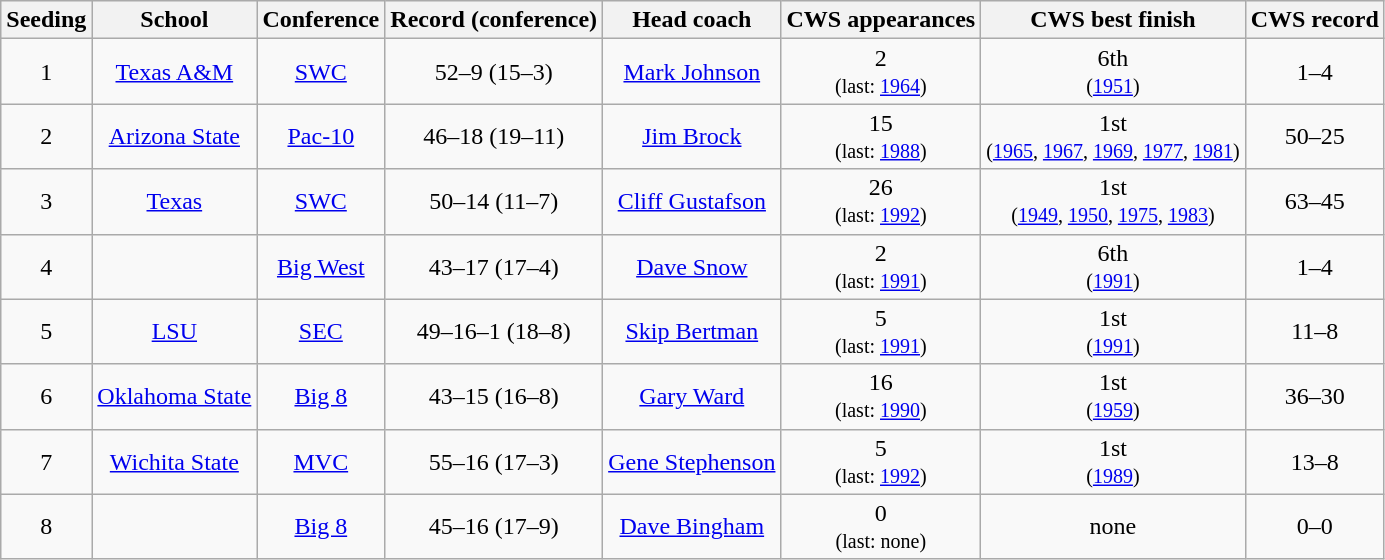<table class="wikitable">
<tr style="text-align:center; background:#f2f2f2;">
<th>Seeding</th>
<th>School</th>
<th>Conference</th>
<th>Record (conference)</th>
<th>Head coach</th>
<th>CWS appearances</th>
<th>CWS best finish</th>
<th>CWS record</th>
</tr>
<tr align=center>
<td>1</td>
<td><a href='#'>Texas A&M</a></td>
<td><a href='#'>SWC</a></td>
<td>52–9 (15–3)</td>
<td><a href='#'>Mark Johnson</a></td>
<td>2<br><small>(last: <a href='#'>1964</a>)</small></td>
<td>6th<br><small>(<a href='#'>1951</a>)</small></td>
<td>1–4</td>
</tr>
<tr align=center>
<td>2</td>
<td><a href='#'>Arizona State</a></td>
<td><a href='#'>Pac-10</a></td>
<td>46–18 (19–11)</td>
<td><a href='#'>Jim Brock</a></td>
<td>15<br><small>(last: <a href='#'>1988</a>)</small></td>
<td>1st<br><small>(<a href='#'>1965</a>, <a href='#'>1967</a>, <a href='#'>1969</a>, <a href='#'>1977</a>, <a href='#'>1981</a>)</small></td>
<td>50–25</td>
</tr>
<tr align=center>
<td>3</td>
<td><a href='#'>Texas</a></td>
<td><a href='#'>SWC</a></td>
<td>50–14 (11–7)</td>
<td><a href='#'>Cliff Gustafson</a></td>
<td>26<br><small>(last: <a href='#'>1992</a>)</small></td>
<td>1st<br><small>(<a href='#'>1949</a>, <a href='#'>1950</a>, <a href='#'>1975</a>, <a href='#'>1983</a>)</small></td>
<td>63–45</td>
</tr>
<tr align=center>
<td>4</td>
<td></td>
<td><a href='#'>Big West</a></td>
<td>43–17 (17–4)</td>
<td><a href='#'>Dave Snow</a></td>
<td>2<br><small>(last: <a href='#'>1991</a>)</small></td>
<td>6th<br><small>(<a href='#'>1991</a>)</small></td>
<td>1–4</td>
</tr>
<tr align=center>
<td>5</td>
<td><a href='#'>LSU</a></td>
<td><a href='#'>SEC</a></td>
<td>49–16–1 (18–8)</td>
<td><a href='#'>Skip Bertman</a></td>
<td>5<br><small>(last: <a href='#'>1991</a>)</small></td>
<td>1st<br><small>(<a href='#'>1991</a>)</small></td>
<td>11–8</td>
</tr>
<tr align=center>
<td>6</td>
<td><a href='#'>Oklahoma State</a></td>
<td><a href='#'>Big 8</a></td>
<td>43–15 (16–8)</td>
<td><a href='#'>Gary Ward</a></td>
<td>16<br><small>(last: <a href='#'>1990</a>)</small></td>
<td>1st<br><small>(<a href='#'>1959</a>)</small></td>
<td>36–30</td>
</tr>
<tr align=center>
<td>7</td>
<td><a href='#'>Wichita State</a></td>
<td><a href='#'>MVC</a></td>
<td>55–16 (17–3)</td>
<td><a href='#'>Gene Stephenson</a></td>
<td>5<br><small>(last: <a href='#'>1992</a>)</small></td>
<td>1st<br><small>(<a href='#'>1989</a>)</small></td>
<td>13–8</td>
</tr>
<tr align=center>
<td>8</td>
<td></td>
<td><a href='#'>Big 8</a></td>
<td>45–16 (17–9)</td>
<td><a href='#'>Dave Bingham</a></td>
<td>0<br><small>(last: none)</small></td>
<td>none</td>
<td>0–0</td>
</tr>
</table>
